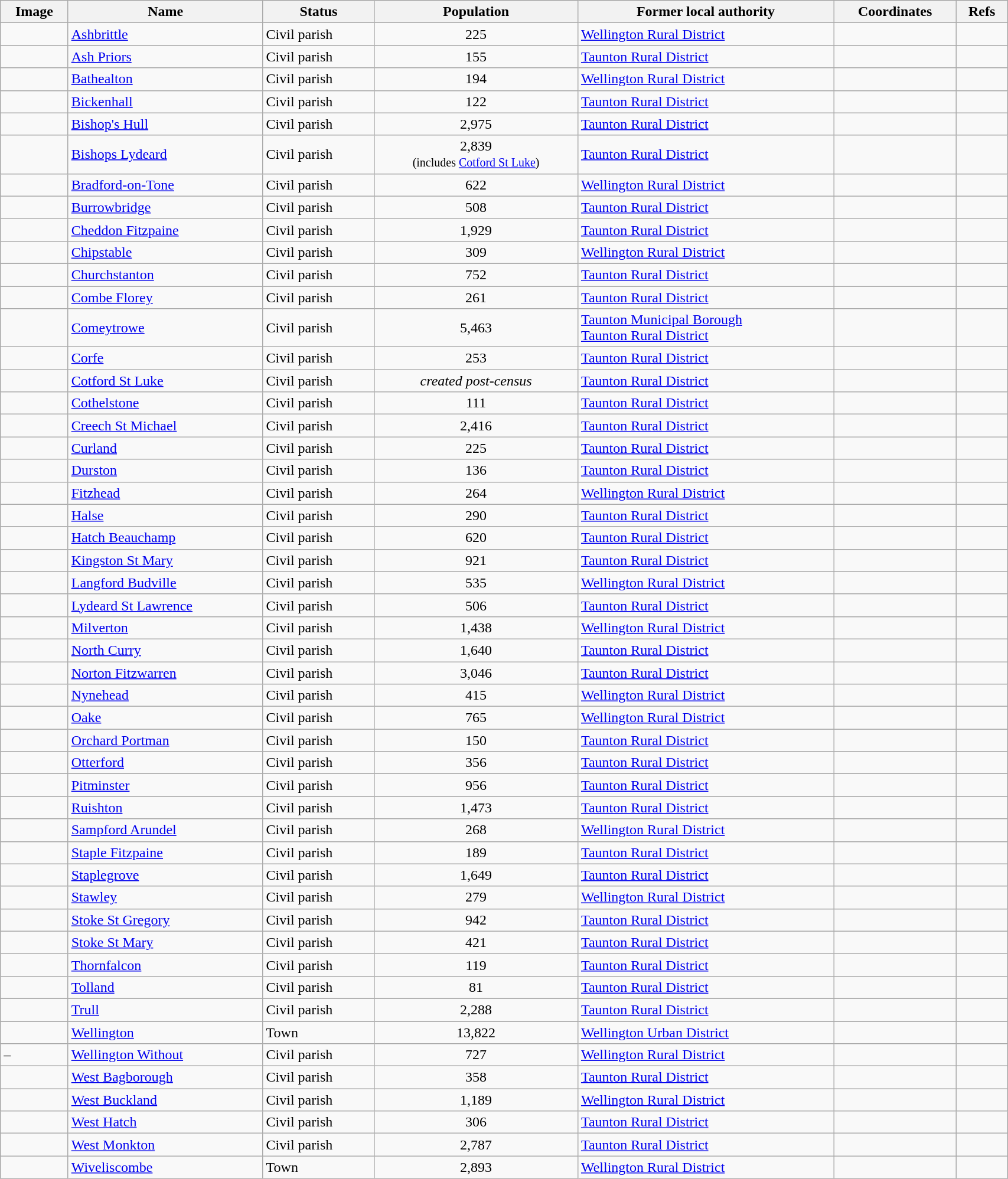<table class="wikitable sortable" style="width:90%;">
<tr>
<th class="unsortable">Image</th>
<th>Name</th>
<th>Status</th>
<th>Population</th>
<th>Former local authority</th>
<th class="unsortable">Coordinates</th>
<th class="unsortable">Refs</th>
</tr>
<tr>
<td></td>
<td><a href='#'>Ashbrittle</a></td>
<td>Civil parish</td>
<td style="text-align:center;">225</td>
<td><a href='#'>Wellington Rural District</a></td>
<td></td>
<td></td>
</tr>
<tr>
<td></td>
<td><a href='#'>Ash Priors</a></td>
<td>Civil parish</td>
<td style="text-align:center;">155</td>
<td><a href='#'>Taunton Rural District</a></td>
<td></td>
<td></td>
</tr>
<tr>
<td></td>
<td><a href='#'>Bathealton</a></td>
<td>Civil parish</td>
<td style="text-align:center;">194</td>
<td><a href='#'>Wellington Rural District</a></td>
<td></td>
<td></td>
</tr>
<tr>
<td></td>
<td><a href='#'>Bickenhall</a></td>
<td>Civil parish</td>
<td style="text-align:center;">122</td>
<td><a href='#'>Taunton Rural District</a></td>
<td></td>
<td></td>
</tr>
<tr>
<td></td>
<td><a href='#'>Bishop's Hull</a></td>
<td>Civil parish</td>
<td style="text-align:center;">2,975</td>
<td><a href='#'>Taunton Rural District</a></td>
<td></td>
<td></td>
</tr>
<tr>
<td></td>
<td><a href='#'>Bishops Lydeard</a></td>
<td>Civil parish</td>
<td style="text-align:center;">2,839<br><small>(includes <a href='#'>Cotford St Luke</a>)</small></td>
<td><a href='#'>Taunton Rural District</a></td>
<td></td>
<td></td>
</tr>
<tr>
<td></td>
<td><a href='#'>Bradford-on-Tone</a></td>
<td>Civil parish</td>
<td style="text-align:center;">622</td>
<td><a href='#'>Wellington Rural District</a></td>
<td></td>
<td></td>
</tr>
<tr>
<td></td>
<td><a href='#'>Burrowbridge</a></td>
<td>Civil parish</td>
<td style="text-align:center;">508</td>
<td><a href='#'>Taunton Rural District</a></td>
<td></td>
<td></td>
</tr>
<tr>
<td></td>
<td><a href='#'>Cheddon Fitzpaine</a></td>
<td>Civil parish</td>
<td style="text-align:center;">1,929</td>
<td><a href='#'>Taunton Rural District</a></td>
<td></td>
<td></td>
</tr>
<tr>
<td></td>
<td><a href='#'>Chipstable</a></td>
<td>Civil parish</td>
<td style="text-align:center;">309</td>
<td><a href='#'>Wellington Rural District</a></td>
<td></td>
<td></td>
</tr>
<tr>
<td></td>
<td><a href='#'>Churchstanton</a></td>
<td>Civil parish</td>
<td style="text-align:center;">752</td>
<td><a href='#'>Taunton Rural District</a></td>
<td></td>
<td></td>
</tr>
<tr>
<td></td>
<td><a href='#'>Combe Florey</a></td>
<td>Civil parish</td>
<td style="text-align:center;">261</td>
<td><a href='#'>Taunton Rural District</a></td>
<td></td>
<td></td>
</tr>
<tr>
<td></td>
<td><a href='#'>Comeytrowe</a></td>
<td>Civil parish</td>
<td style="text-align:center;">5,463</td>
<td><a href='#'>Taunton Municipal Borough</a><br><a href='#'>Taunton Rural District</a></td>
<td></td>
<td></td>
</tr>
<tr>
<td></td>
<td><a href='#'>Corfe</a></td>
<td>Civil parish</td>
<td style="text-align:center;">253</td>
<td><a href='#'>Taunton Rural District</a></td>
<td></td>
<td></td>
</tr>
<tr>
<td></td>
<td><a href='#'>Cotford St Luke</a></td>
<td>Civil parish</td>
<td style="text-align:center;"><em>created post-census</em></td>
<td><a href='#'>Taunton Rural District</a></td>
<td></td>
<td></td>
</tr>
<tr>
<td></td>
<td><a href='#'>Cothelstone</a></td>
<td>Civil parish</td>
<td style="text-align:center;">111</td>
<td><a href='#'>Taunton Rural District</a></td>
<td></td>
<td></td>
</tr>
<tr>
<td></td>
<td><a href='#'>Creech St Michael</a></td>
<td>Civil parish</td>
<td style="text-align:center;">2,416</td>
<td><a href='#'>Taunton Rural District</a></td>
<td></td>
<td></td>
</tr>
<tr>
<td></td>
<td><a href='#'>Curland</a></td>
<td>Civil parish</td>
<td style="text-align:center;">225</td>
<td><a href='#'>Taunton Rural District</a></td>
<td></td>
<td></td>
</tr>
<tr>
<td></td>
<td><a href='#'>Durston</a></td>
<td>Civil parish</td>
<td style="text-align:center;">136</td>
<td><a href='#'>Taunton Rural District</a></td>
<td></td>
<td></td>
</tr>
<tr>
<td></td>
<td><a href='#'>Fitzhead</a></td>
<td>Civil parish</td>
<td style="text-align:center;">264</td>
<td><a href='#'>Wellington Rural District</a></td>
<td></td>
<td></td>
</tr>
<tr>
<td></td>
<td><a href='#'>Halse</a></td>
<td>Civil parish</td>
<td style="text-align:center;">290</td>
<td><a href='#'>Taunton Rural District</a></td>
<td></td>
<td></td>
</tr>
<tr>
<td></td>
<td><a href='#'>Hatch Beauchamp</a></td>
<td>Civil parish</td>
<td style="text-align:center;">620</td>
<td><a href='#'>Taunton Rural District</a></td>
<td></td>
<td></td>
</tr>
<tr>
<td></td>
<td><a href='#'>Kingston St Mary</a></td>
<td>Civil parish</td>
<td style="text-align:center;">921</td>
<td><a href='#'>Taunton Rural District</a></td>
<td></td>
<td></td>
</tr>
<tr>
<td></td>
<td><a href='#'>Langford Budville</a></td>
<td>Civil parish</td>
<td style="text-align:center;">535</td>
<td><a href='#'>Wellington Rural District</a></td>
<td></td>
<td></td>
</tr>
<tr>
<td></td>
<td><a href='#'>Lydeard St Lawrence</a></td>
<td>Civil parish</td>
<td style="text-align:center;">506</td>
<td><a href='#'>Taunton Rural District</a></td>
<td></td>
<td></td>
</tr>
<tr>
<td></td>
<td><a href='#'>Milverton</a></td>
<td>Civil parish</td>
<td style="text-align:center;">1,438</td>
<td><a href='#'>Wellington Rural District</a></td>
<td></td>
<td></td>
</tr>
<tr>
<td></td>
<td><a href='#'>North Curry</a></td>
<td>Civil parish</td>
<td style="text-align:center;">1,640</td>
<td><a href='#'>Taunton Rural District</a></td>
<td></td>
<td></td>
</tr>
<tr>
<td></td>
<td><a href='#'>Norton Fitzwarren</a></td>
<td>Civil parish</td>
<td style="text-align:center;">3,046</td>
<td><a href='#'>Taunton Rural District</a></td>
<td></td>
<td></td>
</tr>
<tr>
<td></td>
<td><a href='#'>Nynehead</a></td>
<td>Civil parish</td>
<td style="text-align:center;">415</td>
<td><a href='#'>Wellington Rural District</a></td>
<td></td>
<td></td>
</tr>
<tr>
<td></td>
<td><a href='#'>Oake</a></td>
<td>Civil parish</td>
<td style="text-align:center;">765</td>
<td><a href='#'>Wellington Rural District</a></td>
<td></td>
<td></td>
</tr>
<tr>
<td></td>
<td><a href='#'>Orchard Portman</a></td>
<td>Civil parish</td>
<td style="text-align:center;">150</td>
<td><a href='#'>Taunton Rural District</a></td>
<td></td>
<td></td>
</tr>
<tr>
<td></td>
<td><a href='#'>Otterford</a></td>
<td>Civil parish</td>
<td style="text-align:center;">356</td>
<td><a href='#'>Taunton Rural District</a></td>
<td></td>
<td></td>
</tr>
<tr>
<td></td>
<td><a href='#'>Pitminster</a></td>
<td>Civil parish</td>
<td style="text-align:center;">956</td>
<td><a href='#'>Taunton Rural District</a></td>
<td></td>
<td></td>
</tr>
<tr>
<td></td>
<td><a href='#'>Ruishton</a></td>
<td>Civil parish</td>
<td style="text-align:center;">1,473</td>
<td><a href='#'>Taunton Rural District</a></td>
<td></td>
<td></td>
</tr>
<tr>
<td></td>
<td><a href='#'>Sampford Arundel</a></td>
<td>Civil parish</td>
<td style="text-align:center;">268</td>
<td><a href='#'>Wellington Rural District</a></td>
<td></td>
<td></td>
</tr>
<tr>
<td></td>
<td><a href='#'>Staple Fitzpaine</a></td>
<td>Civil parish</td>
<td style="text-align:center;">189</td>
<td><a href='#'>Taunton Rural District</a></td>
<td></td>
<td></td>
</tr>
<tr>
<td></td>
<td><a href='#'>Staplegrove</a></td>
<td>Civil parish</td>
<td style="text-align:center;">1,649</td>
<td><a href='#'>Taunton Rural District</a></td>
<td></td>
<td></td>
</tr>
<tr>
<td></td>
<td><a href='#'>Stawley</a></td>
<td>Civil parish</td>
<td style="text-align:center;">279</td>
<td><a href='#'>Wellington Rural District</a></td>
<td></td>
<td></td>
</tr>
<tr>
<td></td>
<td><a href='#'>Stoke St Gregory</a></td>
<td>Civil parish</td>
<td style="text-align:center;">942</td>
<td><a href='#'>Taunton Rural District</a></td>
<td></td>
<td></td>
</tr>
<tr>
<td></td>
<td><a href='#'>Stoke St Mary</a></td>
<td>Civil parish</td>
<td style="text-align:center;">421</td>
<td><a href='#'>Taunton Rural District</a></td>
<td></td>
<td></td>
</tr>
<tr>
<td></td>
<td><a href='#'>Thornfalcon</a></td>
<td>Civil parish</td>
<td style="text-align:center;">119</td>
<td><a href='#'>Taunton Rural District</a></td>
<td></td>
<td></td>
</tr>
<tr>
<td></td>
<td><a href='#'>Tolland</a></td>
<td>Civil parish</td>
<td style="text-align:center;">81</td>
<td><a href='#'>Taunton Rural District</a></td>
<td></td>
<td></td>
</tr>
<tr>
<td></td>
<td><a href='#'>Trull</a></td>
<td>Civil parish</td>
<td style="text-align:center;">2,288</td>
<td><a href='#'>Taunton Rural District</a></td>
<td></td>
<td></td>
</tr>
<tr>
<td></td>
<td><a href='#'>Wellington</a></td>
<td>Town</td>
<td style="text-align:center;">13,822</td>
<td><a href='#'>Wellington Urban District</a></td>
<td></td>
<td></td>
</tr>
<tr>
<td>–</td>
<td><a href='#'>Wellington Without</a></td>
<td>Civil parish</td>
<td style="text-align:center;">727</td>
<td><a href='#'>Wellington Rural District</a></td>
<td></td>
<td></td>
</tr>
<tr>
<td></td>
<td><a href='#'>West Bagborough</a></td>
<td>Civil parish</td>
<td style="text-align:center;">358</td>
<td><a href='#'>Taunton Rural District</a></td>
<td></td>
<td></td>
</tr>
<tr>
<td></td>
<td><a href='#'>West Buckland</a></td>
<td>Civil parish</td>
<td style="text-align:center;">1,189</td>
<td><a href='#'>Wellington Rural District</a></td>
<td></td>
<td></td>
</tr>
<tr>
<td></td>
<td><a href='#'>West Hatch</a></td>
<td>Civil parish</td>
<td style="text-align:center;">306</td>
<td><a href='#'>Taunton Rural District</a></td>
<td></td>
<td></td>
</tr>
<tr>
<td></td>
<td><a href='#'>West Monkton</a></td>
<td>Civil parish</td>
<td style="text-align:center;">2,787</td>
<td><a href='#'>Taunton Rural District</a></td>
<td></td>
<td></td>
</tr>
<tr>
<td></td>
<td><a href='#'>Wiveliscombe</a></td>
<td>Town</td>
<td style="text-align:center;">2,893</td>
<td><a href='#'>Wellington Rural District</a></td>
<td></td>
<td></td>
</tr>
</table>
